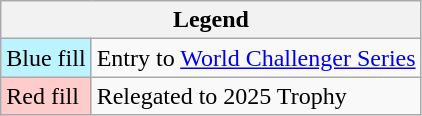<table class="wikitable">
<tr>
<th colspan="2">Legend</th>
</tr>
<tr>
<td bgcolor="#bbf3ff">Blue fill</td>
<td>Entry to <a href='#'>World Challenger Series</a></td>
</tr>
<tr>
<td bgcolor="ffcccc">Red fill</td>
<td>Relegated to 2025 Trophy</td>
</tr>
</table>
